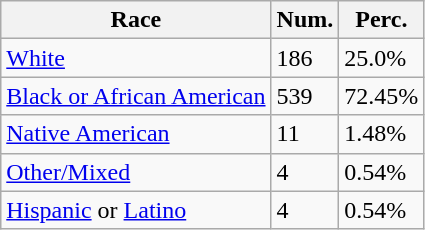<table class="wikitable">
<tr>
<th>Race</th>
<th>Num.</th>
<th>Perc.</th>
</tr>
<tr>
<td><a href='#'>White</a></td>
<td>186</td>
<td>25.0%</td>
</tr>
<tr>
<td><a href='#'>Black or African American</a></td>
<td>539</td>
<td>72.45%</td>
</tr>
<tr>
<td><a href='#'>Native American</a></td>
<td>11</td>
<td>1.48%</td>
</tr>
<tr>
<td><a href='#'>Other/Mixed</a></td>
<td>4</td>
<td>0.54%</td>
</tr>
<tr>
<td><a href='#'>Hispanic</a> or <a href='#'>Latino</a></td>
<td>4</td>
<td>0.54%</td>
</tr>
</table>
